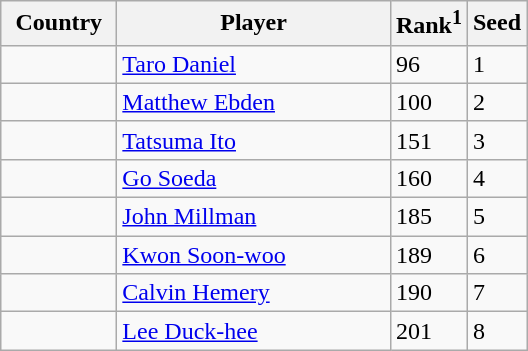<table class="sortable wikitable">
<tr>
<th width="70">Country</th>
<th width="175">Player</th>
<th>Rank<sup>1</sup></th>
<th>Seed</th>
</tr>
<tr>
<td></td>
<td><a href='#'>Taro Daniel</a></td>
<td>96</td>
<td>1</td>
</tr>
<tr>
<td></td>
<td><a href='#'>Matthew Ebden</a></td>
<td>100</td>
<td>2</td>
</tr>
<tr>
<td></td>
<td><a href='#'>Tatsuma Ito</a></td>
<td>151</td>
<td>3</td>
</tr>
<tr>
<td></td>
<td><a href='#'>Go Soeda</a></td>
<td>160</td>
<td>4</td>
</tr>
<tr>
<td></td>
<td><a href='#'>John Millman</a></td>
<td>185</td>
<td>5</td>
</tr>
<tr>
<td></td>
<td><a href='#'>Kwon Soon-woo</a></td>
<td>189</td>
<td>6</td>
</tr>
<tr>
<td></td>
<td><a href='#'>Calvin Hemery</a></td>
<td>190</td>
<td>7</td>
</tr>
<tr>
<td></td>
<td><a href='#'>Lee Duck-hee</a></td>
<td>201</td>
<td>8</td>
</tr>
</table>
